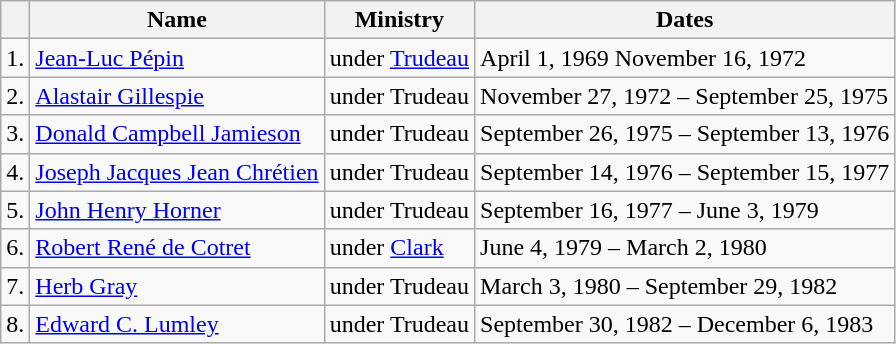<table class="wikitable">
<tr>
<th></th>
<th>Name</th>
<th>Ministry</th>
<th>Dates</th>
</tr>
<tr>
<td>1.</td>
<td><a href='#'>Jean-Luc Pépin</a></td>
<td>under <a href='#'>Trudeau</a></td>
<td>April 1, 1969 November 16, 1972</td>
</tr>
<tr>
<td>2.</td>
<td><a href='#'>Alastair Gillespie</a></td>
<td>under Trudeau</td>
<td>November 27, 1972 – September 25, 1975</td>
</tr>
<tr>
<td>3.</td>
<td><a href='#'>Donald Campbell Jamieson</a></td>
<td>under Trudeau</td>
<td>September 26, 1975 – September 13, 1976</td>
</tr>
<tr>
<td>4.</td>
<td><a href='#'>Joseph Jacques Jean Chrétien</a></td>
<td>under Trudeau</td>
<td>September 14, 1976 – September 15, 1977</td>
</tr>
<tr>
<td>5.</td>
<td><a href='#'>John Henry Horner</a></td>
<td>under Trudeau</td>
<td>September 16, 1977 – June 3, 1979</td>
</tr>
<tr>
<td>6.</td>
<td><a href='#'>Robert René de Cotret</a></td>
<td>under <a href='#'>Clark</a></td>
<td>June 4, 1979 – March 2, 1980</td>
</tr>
<tr>
<td>7.</td>
<td><a href='#'>Herb Gray</a></td>
<td>under Trudeau</td>
<td>March 3, 1980 – September 29, 1982</td>
</tr>
<tr>
<td>8.</td>
<td><a href='#'>Edward C. Lumley</a></td>
<td>under Trudeau</td>
<td>September 30, 1982 – December 6, 1983</td>
</tr>
</table>
